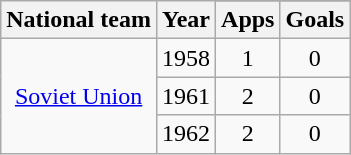<table class="wikitable" style="text-align: center">
<tr>
<th rowspan=2>National team</th>
<th rowspan=2>Year</th>
</tr>
<tr>
<th>Apps</th>
<th>Goals</th>
</tr>
<tr>
<td rowspan=3><a href='#'>Soviet Union</a></td>
<td>1958</td>
<td>1</td>
<td>0</td>
</tr>
<tr>
<td>1961</td>
<td>2</td>
<td>0</td>
</tr>
<tr>
<td>1962</td>
<td>2</td>
<td>0</td>
</tr>
</table>
